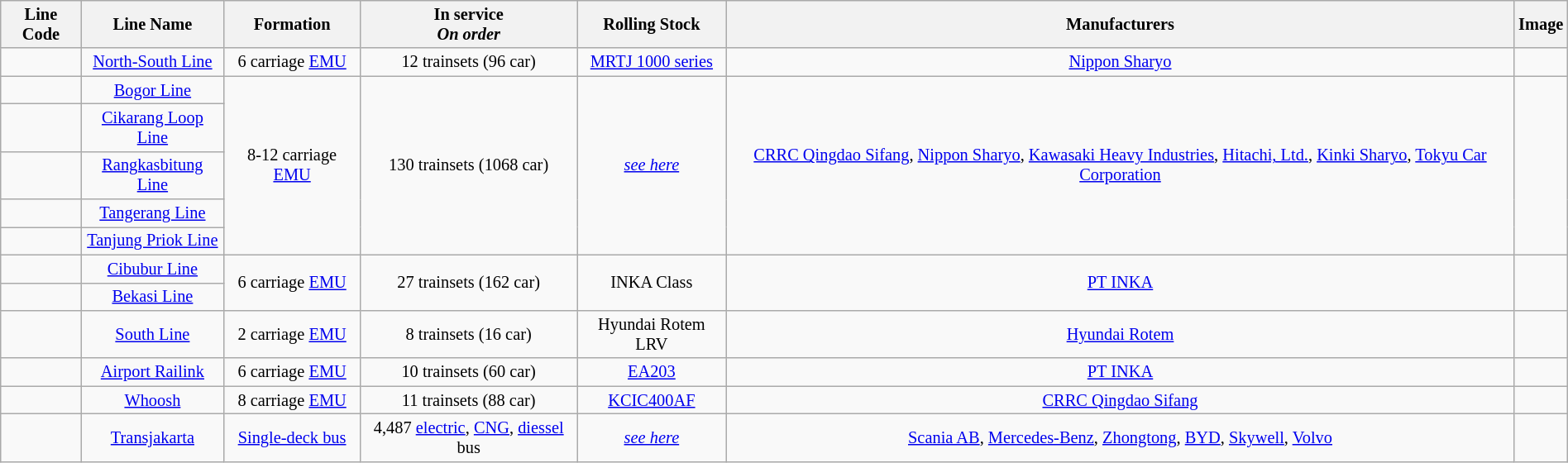<table class="wikitable"; style="margin:auto; font-align:center; text-align:center; font-size:85%">
<tr>
<th>Line Code</th>
<th>Line Name</th>
<th>Formation</th>
<th>In service <br><em>On order</em></th>
<th>Rolling Stock</th>
<th>Manufacturers</th>
<th>Image</th>
</tr>
<tr align=>
<td align=center></td>
<td><a href='#'>North-South Line</a></td>
<td>6 carriage <a href='#'>EMU</a></td>
<td>12 trainsets (96 car)</td>
<td><a href='#'>MRTJ 1000 series</a></td>
<td> <a href='#'>Nippon Sharyo</a></td>
<td></td>
</tr>
<tr align=>
<td align=center></td>
<td><a href='#'>Bogor Line</a></td>
<td rowspan="5">8-12 carriage <a href='#'>EMU</a></td>
<td rowspan="5">130 trainsets (1068 car)</td>
<td rowspan="5"><a href='#'><em>see here</em></a></td>
<td rowspan="5">  <a href='#'>CRRC Qingdao Sifang</a>, <a href='#'>Nippon Sharyo</a>, <a href='#'>Kawasaki Heavy Industries</a>, <a href='#'>Hitachi, Ltd.</a>, <a href='#'>Kinki Sharyo</a>, <a href='#'>Tokyu Car Corporation</a></td>
<td rowspan="5"></td>
</tr>
<tr align=>
<td align=center></td>
<td><a href='#'>Cikarang Loop Line</a></td>
</tr>
<tr align=>
<td align=center></td>
<td><a href='#'>Rangkasbitung Line</a></td>
</tr>
<tr align=>
<td align=center></td>
<td><a href='#'>Tangerang Line</a></td>
</tr>
<tr align=>
<td align=center></td>
<td><a href='#'>Tanjung Priok Line</a></td>
</tr>
<tr align=>
<td align=center></td>
<td><a href='#'>Cibubur Line</a></td>
<td rowspan="2">6 carriage <a href='#'>EMU</a></td>
<td rowspan="2">27 trainsets (162 car)</td>
<td rowspan="2">INKA Class</td>
<td rowspan="2"> <a href='#'>PT INKA</a></td>
<td rowspan="2"></td>
</tr>
<tr align=>
<td align=center></td>
<td><a href='#'>Bekasi Line</a></td>
</tr>
<tr align=>
<td align=center></td>
<td><a href='#'>South Line</a></td>
<td>2 carriage <a href='#'>EMU</a></td>
<td>8 trainsets (16 car)</td>
<td>Hyundai Rotem LRV</td>
<td> <a href='#'>Hyundai Rotem</a></td>
<td></td>
</tr>
<tr align=>
<td align=center></td>
<td><a href='#'>Airport Railink</a></td>
<td>6 carriage <a href='#'>EMU</a></td>
<td>10 trainsets (60 car)</td>
<td><a href='#'>EA203</a></td>
<td> <a href='#'>PT INKA</a></td>
<td></td>
</tr>
<tr align=>
<td align=center></td>
<td><a href='#'>Whoosh</a></td>
<td>8 carriage <a href='#'>EMU</a></td>
<td>11 trainsets (88 car)</td>
<td><a href='#'>KCIC400AF</a></td>
<td> <a href='#'>CRRC Qingdao Sifang</a></td>
<td></td>
</tr>
<tr align=>
<td align=center></td>
<td><a href='#'>Transjakarta</a></td>
<td><a href='#'>Single-deck bus</a></td>
<td>4,487 <a href='#'>electric</a>, <a href='#'>CNG</a>, <a href='#'>diessel</a> bus</td>
<td><a href='#'><em>see here</em></a></td>
<td> <a href='#'>Scania AB</a>, <a href='#'>Mercedes-Benz</a>, <a href='#'>Zhongtong</a>, <a href='#'>BYD</a>, <a href='#'>Skywell</a>, <a href='#'>Volvo</a></td>
<td></td>
</tr>
</table>
